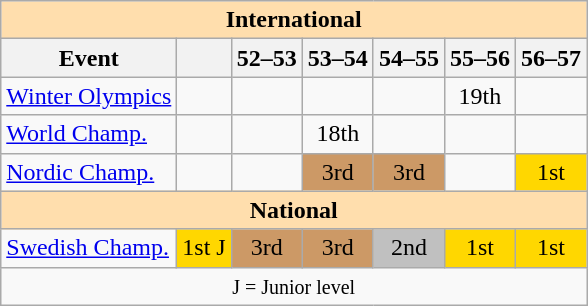<table class="wikitable" style="text-align:center">
<tr>
<th style="background-color: #ffdead; " colspan=7 align=center>International</th>
</tr>
<tr>
<th>Event</th>
<th></th>
<th>52–53</th>
<th>53–54</th>
<th>54–55</th>
<th>55–56</th>
<th>56–57</th>
</tr>
<tr>
<td align=left><a href='#'>Winter Olympics</a></td>
<td></td>
<td></td>
<td></td>
<td></td>
<td>19th</td>
<td></td>
</tr>
<tr>
<td align=left><a href='#'>World Champ.</a></td>
<td></td>
<td></td>
<td>18th</td>
<td></td>
<td></td>
<td></td>
</tr>
<tr>
<td align=left><a href='#'>Nordic Champ.</a></td>
<td></td>
<td></td>
<td bgcolor=cc9966>3rd</td>
<td bgcolor=cc9966>3rd</td>
<td></td>
<td bgcolor=gold>1st</td>
</tr>
<tr>
<th style="background-color: #ffdead; " colspan=7 align=center>National</th>
</tr>
<tr>
<td align=left><a href='#'>Swedish Champ.</a></td>
<td bgcolor=gold>1st J</td>
<td bgcolor=cc9966>3rd</td>
<td bgcolor=cc9966>3rd</td>
<td bgcolor=silver>2nd</td>
<td bgcolor=gold>1st</td>
<td bgcolor=gold>1st</td>
</tr>
<tr>
<td colspan=7 align=center><small> J = Junior level </small></td>
</tr>
</table>
